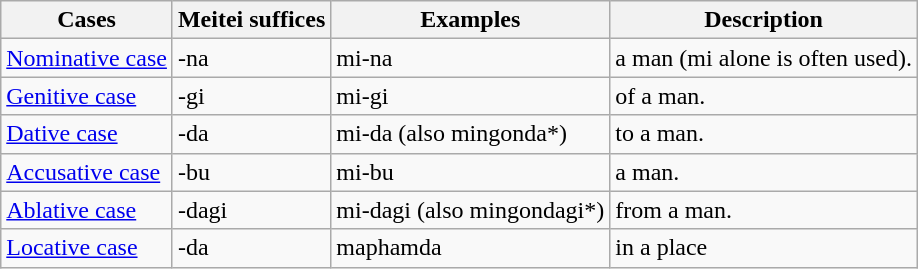<table class="wikitable">
<tr>
<th>Cases</th>
<th>Meitei suffices</th>
<th>Examples</th>
<th>Description</th>
</tr>
<tr>
<td><a href='#'>Nominative case</a></td>
<td>-na</td>
<td>mi-na</td>
<td>a man (mi alone is often used).</td>
</tr>
<tr>
<td><a href='#'>Genitive case</a></td>
<td>-gi</td>
<td>mi-gi</td>
<td>of a man.</td>
</tr>
<tr>
<td><a href='#'>Dative case</a></td>
<td>-da</td>
<td>mi-da (also mingonda*)</td>
<td>to a man.</td>
</tr>
<tr>
<td><a href='#'>Accusative case</a></td>
<td>-bu</td>
<td>mi-bu</td>
<td>a man.</td>
</tr>
<tr>
<td><a href='#'>Ablative case</a></td>
<td>-dagi</td>
<td>mi-dagi (also mingondagi*)</td>
<td>from a man.</td>
</tr>
<tr>
<td><a href='#'>Locative case</a></td>
<td>-da</td>
<td>maphamda</td>
<td>in a place</td>
</tr>
</table>
